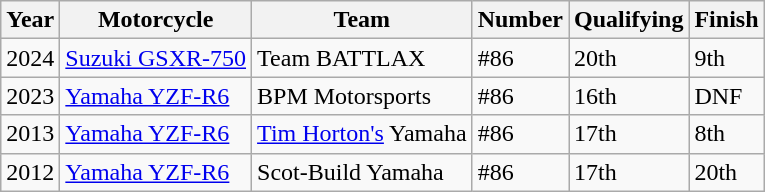<table class="wikitable">
<tr>
<th>Year</th>
<th>Motorcycle</th>
<th>Team</th>
<th>Number</th>
<th>Qualifying</th>
<th>Finish</th>
</tr>
<tr>
<td>2024</td>
<td><a href='#'>Suzuki GSXR-750</a></td>
<td>Team BATTLAX</td>
<td>#86</td>
<td>20th</td>
<td>9th</td>
</tr>
<tr>
<td>2023</td>
<td><a href='#'>Yamaha YZF-R6</a></td>
<td>BPM Motorsports</td>
<td>#86</td>
<td>16th</td>
<td>DNF</td>
</tr>
<tr>
<td>2013</td>
<td><a href='#'>Yamaha YZF-R6</a></td>
<td><a href='#'>Tim Horton's</a> Yamaha</td>
<td>#86</td>
<td>17th</td>
<td>8th</td>
</tr>
<tr>
<td>2012</td>
<td><a href='#'>Yamaha YZF-R6</a></td>
<td>Scot-Build Yamaha</td>
<td>#86</td>
<td>17th</td>
<td>20th</td>
</tr>
</table>
